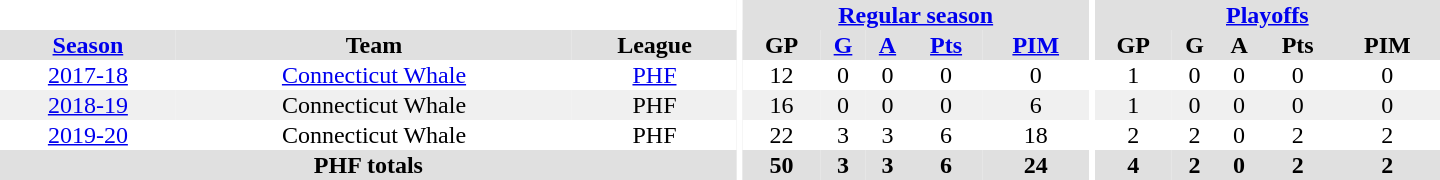<table border="0" cellpadding="1" cellspacing="0" style="text-align:center; width:60em">
<tr bgcolor="#e0e0e0">
<th colspan="3" bgcolor="#ffffff"></th>
<th rowspan="99" bgcolor="#ffffff"></th>
<th colspan="5"><a href='#'>Regular season</a></th>
<th rowspan="99" bgcolor="#ffffff"></th>
<th colspan="5"><a href='#'>Playoffs</a></th>
</tr>
<tr bgcolor="#e0e0e0">
<th><a href='#'>Season</a></th>
<th>Team</th>
<th>League</th>
<th>GP</th>
<th><a href='#'>G</a></th>
<th><a href='#'>A</a></th>
<th><a href='#'>Pts</a></th>
<th><a href='#'>PIM</a></th>
<th>GP</th>
<th>G</th>
<th>A</th>
<th>Pts</th>
<th>PIM</th>
</tr>
<tr>
<td><a href='#'>2017-18</a></td>
<td><a href='#'>Connecticut Whale</a></td>
<td><a href='#'>PHF</a></td>
<td>12</td>
<td>0</td>
<td>0</td>
<td>0</td>
<td>0</td>
<td>1</td>
<td>0</td>
<td>0</td>
<td>0</td>
<td>0</td>
</tr>
<tr bgcolor="#f0f0f0">
<td><a href='#'>2018-19</a></td>
<td>Connecticut Whale</td>
<td>PHF</td>
<td>16</td>
<td>0</td>
<td>0</td>
<td>0</td>
<td>6</td>
<td>1</td>
<td>0</td>
<td>0</td>
<td>0</td>
<td>0</td>
</tr>
<tr>
<td><a href='#'>2019-20</a></td>
<td>Connecticut Whale</td>
<td>PHF</td>
<td>22</td>
<td>3</td>
<td>3</td>
<td>6</td>
<td>18</td>
<td>2</td>
<td>2</td>
<td>0</td>
<td>2</td>
<td>2</td>
</tr>
<tr bgcolor="#e0e0e0">
<th colspan="3">PHF totals</th>
<th>50</th>
<th>3</th>
<th>3</th>
<th>6</th>
<th>24</th>
<th>4</th>
<th>2</th>
<th>0</th>
<th>2</th>
<th>2</th>
</tr>
</table>
